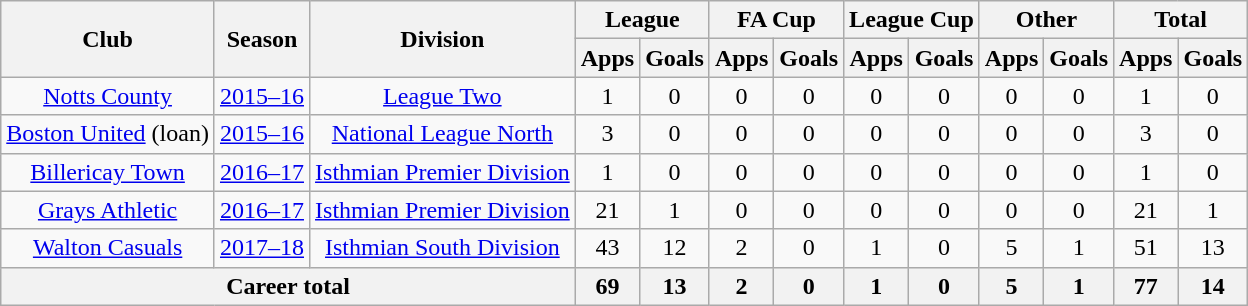<table class="wikitable" style="text-align:center;">
<tr>
<th rowspan="2">Club</th>
<th rowspan="2">Season</th>
<th rowspan="2">Division</th>
<th colspan="2">League</th>
<th colspan="2">FA Cup</th>
<th colspan="2">League Cup</th>
<th colspan="2">Other</th>
<th colspan="2">Total</th>
</tr>
<tr>
<th>Apps</th>
<th>Goals</th>
<th>Apps</th>
<th>Goals</th>
<th>Apps</th>
<th>Goals</th>
<th>Apps</th>
<th>Goals</th>
<th>Apps</th>
<th>Goals</th>
</tr>
<tr>
<td><a href='#'>Notts County</a></td>
<td><a href='#'>2015–16</a></td>
<td><a href='#'>League Two</a></td>
<td>1</td>
<td>0</td>
<td>0</td>
<td>0</td>
<td>0</td>
<td>0</td>
<td>0</td>
<td>0</td>
<td>1</td>
<td>0</td>
</tr>
<tr>
<td><a href='#'>Boston United</a> (loan)</td>
<td><a href='#'>2015–16</a></td>
<td><a href='#'>National League North</a></td>
<td>3</td>
<td>0</td>
<td>0</td>
<td>0</td>
<td>0</td>
<td>0</td>
<td>0</td>
<td>0</td>
<td>3</td>
<td>0</td>
</tr>
<tr>
<td><a href='#'>Billericay Town</a></td>
<td><a href='#'>2016–17</a></td>
<td><a href='#'>Isthmian Premier Division</a></td>
<td>1</td>
<td>0</td>
<td>0</td>
<td>0</td>
<td>0</td>
<td>0</td>
<td>0</td>
<td>0</td>
<td>1</td>
<td>0</td>
</tr>
<tr>
<td><a href='#'>Grays Athletic</a></td>
<td><a href='#'>2016–17</a></td>
<td><a href='#'>Isthmian Premier Division</a></td>
<td>21</td>
<td>1</td>
<td>0</td>
<td>0</td>
<td>0</td>
<td>0</td>
<td>0</td>
<td>0</td>
<td>21</td>
<td>1</td>
</tr>
<tr>
<td><a href='#'>Walton Casuals</a></td>
<td><a href='#'>2017–18</a></td>
<td><a href='#'>Isthmian South Division</a></td>
<td>43</td>
<td>12</td>
<td>2</td>
<td>0</td>
<td>1</td>
<td>0</td>
<td>5</td>
<td>1</td>
<td>51</td>
<td>13</td>
</tr>
<tr>
<th colspan="3">Career total</th>
<th>69</th>
<th>13</th>
<th>2</th>
<th>0</th>
<th>1</th>
<th>0</th>
<th>5</th>
<th>1</th>
<th>77</th>
<th>14</th>
</tr>
</table>
